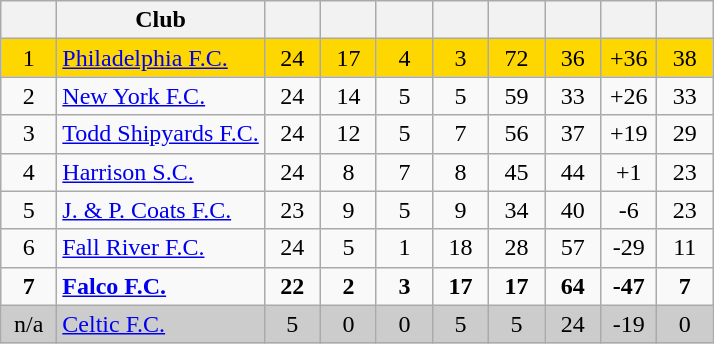<table class="wikitable" style="text-align:center">
<tr>
<th width=30></th>
<th>Club</th>
<th width=30></th>
<th width=30></th>
<th width=30></th>
<th width=30></th>
<th width=30></th>
<th width=30></th>
<th width=30></th>
<th width=30></th>
</tr>
<tr bgcolor="gold">
<td>1</td>
<td align=left><a href='#'>Philadelphia F.C.</a></td>
<td>24</td>
<td>17</td>
<td>4</td>
<td>3</td>
<td>72</td>
<td>36</td>
<td>+36</td>
<td>38</td>
</tr>
<tr>
<td>2</td>
<td align=left><a href='#'>New York F.C.</a></td>
<td>24</td>
<td>14</td>
<td>5</td>
<td>5</td>
<td>59</td>
<td>33</td>
<td>+26</td>
<td>33</td>
</tr>
<tr>
<td>3</td>
<td align=left><a href='#'>Todd Shipyards F.C.</a></td>
<td>24</td>
<td>12</td>
<td>5</td>
<td>7</td>
<td>56</td>
<td>37</td>
<td>+19</td>
<td>29</td>
</tr>
<tr>
<td>4</td>
<td align=left><a href='#'>Harrison S.C.</a></td>
<td>24</td>
<td>8</td>
<td>7</td>
<td>8</td>
<td>45</td>
<td>44</td>
<td>+1</td>
<td>23</td>
</tr>
<tr>
<td>5</td>
<td align=left><a href='#'>J. & P. Coats F.C.</a></td>
<td>23</td>
<td>9</td>
<td>5</td>
<td>9</td>
<td>34</td>
<td>40</td>
<td>-6</td>
<td>23</td>
</tr>
<tr>
<td>6</td>
<td align=left><a href='#'>Fall River F.C.</a></td>
<td>24</td>
<td>5</td>
<td>1</td>
<td>18</td>
<td>28</td>
<td>57</td>
<td>-29</td>
<td>11</td>
</tr>
<tr>
<td><strong>7</strong></td>
<td align=left><strong><a href='#'>Falco F.C.</a></strong></td>
<td><strong>22</strong></td>
<td><strong>2</strong></td>
<td><strong>3</strong></td>
<td><strong>17</strong></td>
<td><strong>17</strong></td>
<td><strong>64</strong></td>
<td><strong>-47</strong></td>
<td><strong>7</strong></td>
</tr>
<tr bgcolor="#cccccc">
<td>n/a</td>
<td align=left><a href='#'>Celtic F.C.</a></td>
<td>5</td>
<td>0</td>
<td>0</td>
<td>5</td>
<td>5</td>
<td>24</td>
<td>-19</td>
<td>0</td>
</tr>
</table>
